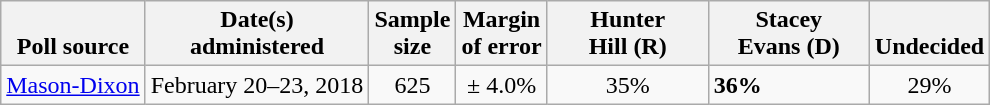<table class="wikitable">
<tr valign=bottom>
<th>Poll source</th>
<th>Date(s)<br>administered</th>
<th>Sample<br>size</th>
<th>Margin<br>of error</th>
<th style="width:100px;">Hunter<br>Hill (R)</th>
<th style="width:100px;">Stacey<br>Evans (D)</th>
<th>Undecided</th>
</tr>
<tr>
<td><a href='#'>Mason-Dixon</a></td>
<td align=center>February 20–23, 2018</td>
<td align=center>625</td>
<td align=center>± 4.0%</td>
<td align=center>35%</td>
<td><strong>36%</strong></td>
<td align=center>29%</td>
</tr>
</table>
